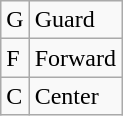<table class=wikitable>
<tr>
<td>G</td>
<td>Guard</td>
</tr>
<tr>
<td>F</td>
<td>Forward</td>
</tr>
<tr>
<td>C</td>
<td>Center</td>
</tr>
</table>
